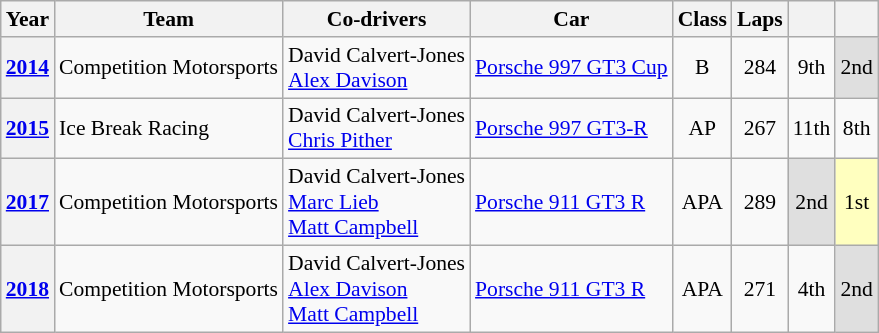<table class="wikitable" style="text-align:center; font-size:90%">
<tr>
<th>Year</th>
<th>Team</th>
<th>Co-drivers</th>
<th>Car</th>
<th>Class</th>
<th>Laps</th>
<th></th>
<th></th>
</tr>
<tr>
<th><a href='#'>2014</a></th>
<td align="left"> Competition Motorsports</td>
<td align="left"> David Calvert-Jones<br> <a href='#'>Alex Davison</a></td>
<td align="left"><a href='#'>Porsche 997 GT3 Cup</a></td>
<td>B</td>
<td>284</td>
<td>9th</td>
<td style="background:#dfdfdf;">2nd</td>
</tr>
<tr>
<th><a href='#'>2015</a></th>
<td align="left"> Ice Break Racing</td>
<td align="left"> David Calvert-Jones<br> <a href='#'>Chris Pither</a></td>
<td align="left"><a href='#'>Porsche 997 GT3-R</a></td>
<td>AP</td>
<td>267</td>
<td>11th</td>
<td>8th</td>
</tr>
<tr>
<th><a href='#'>2017</a></th>
<td align="left"> Competition Motorsports</td>
<td align="left"> David Calvert-Jones<br> <a href='#'>Marc Lieb</a><br> <a href='#'>Matt Campbell</a></td>
<td align="left"><a href='#'>Porsche 911 GT3 R</a></td>
<td>APA</td>
<td>289</td>
<td style="background:#dfdfdf;">2nd</td>
<td style="background:#ffffbf;">1st</td>
</tr>
<tr>
<th><a href='#'>2018</a></th>
<td align="left"> Competition Motorsports</td>
<td align="left"> David Calvert-Jones<br> <a href='#'>Alex Davison</a><br> <a href='#'>Matt Campbell</a></td>
<td align="left"><a href='#'>Porsche 911 GT3 R</a></td>
<td>APA</td>
<td>271</td>
<td>4th</td>
<td style="background:#dfdfdf;">2nd</td>
</tr>
</table>
